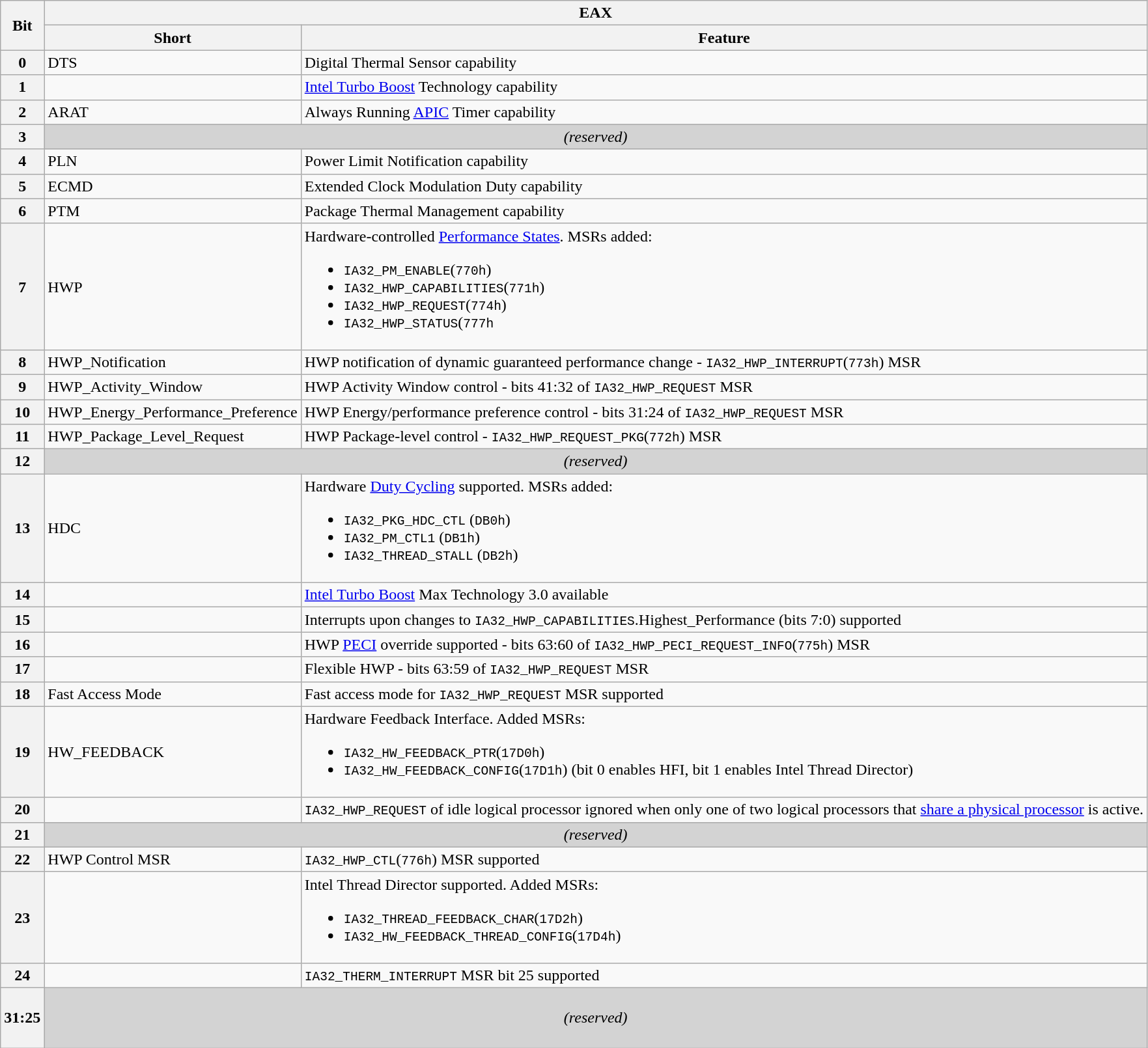<table class="wikitable">
<tr>
<th rowspan="2">Bit</th>
<th colspan="2">EAX</th>
</tr>
<tr>
<th>Short</th>
<th>Feature</th>
</tr>
<tr>
<th>0</th>
<td>DTS</td>
<td>Digital Thermal Sensor capability</td>
</tr>
<tr>
<th>1</th>
<td></td>
<td><a href='#'>Intel Turbo Boost</a> Technology capability</td>
</tr>
<tr>
<th>2</th>
<td>ARAT</td>
<td>Always Running <a href='#'>APIC</a> Timer capability</td>
</tr>
<tr>
<th>3</th>
<td colspan="2" style="text-align:center; background:lightgrey;"><em>(reserved)</em></td>
</tr>
<tr>
<th>4</th>
<td>PLN</td>
<td>Power Limit Notification capability</td>
</tr>
<tr>
<th>5</th>
<td>ECMD</td>
<td>Extended Clock Modulation Duty capability</td>
</tr>
<tr>
<th>6</th>
<td>PTM</td>
<td>Package Thermal Management capability</td>
</tr>
<tr>
<th>7</th>
<td>HWP</td>
<td>Hardware-controlled <a href='#'>Performance States</a>. MSRs added:<br><ul><li><code>IA32_PM_ENABLE</code>(<code>770h</code>)</li><li><code>IA32_HWP_CAPABILITIES</code>(<code>771h</code>)</li><li><code>IA32_HWP_REQUEST</code>(<code>774h</code>)</li><li><code>IA32_HWP_STATUS</code>(<code>777h</code></li></ul></td>
</tr>
<tr>
<th>8</th>
<td>HWP_Notification</td>
<td>HWP notification of dynamic guaranteed performance change - <code>IA32_HWP_INTERRUPT</code>(<code>773h</code>) MSR</td>
</tr>
<tr>
<th>9</th>
<td>HWP_Activity_­Window</td>
<td>HWP Activity Window control - bits 41:32 of <code>IA32_HWP_REQUEST</code> MSR</td>
</tr>
<tr>
<th>10</th>
<td>HWP_Energy_­Performance_­Preference</td>
<td>HWP Energy/performance preference control - bits 31:24 of <code>IA32_HWP_REQUEST</code> MSR</td>
</tr>
<tr>
<th>11</th>
<td>HWP_Package_­Level_Request</td>
<td>HWP Package-level control - <code>IA32_HWP_REQUEST_PKG</code>(<code>772h</code>) MSR</td>
</tr>
<tr>
<th>12</th>
<td colspan="2" style="text-align:center; background:lightgrey;"><em>(reserved)</em></td>
</tr>
<tr>
<th>13</th>
<td>HDC</td>
<td>Hardware <a href='#'>Duty Cycling</a> supported. MSRs added:<br><ul><li><code>IA32_PKG_HDC_CTL</code> (<code>DB0h</code>)</li><li><code>IA32_PM_CTL1</code> (<code>DB1h</code>)</li><li><code>IA32_THREAD_STALL</code> (<code>DB2h</code>)</li></ul></td>
</tr>
<tr>
<th>14</th>
<td></td>
<td><a href='#'>Intel Turbo Boost</a> Max Technology 3.0 available</td>
</tr>
<tr>
<th>15</th>
<td></td>
<td>Interrupts upon changes to <code>IA32_HWP_CAPABILITIES</code>.Highest_Performance (bits 7:0) supported</td>
</tr>
<tr>
<th>16</th>
<td></td>
<td>HWP <a href='#'>PECI</a> override supported - bits 63:60 of <code>IA32_HWP_PECI_REQUEST_INFO</code>(<code>775h</code>) MSR</td>
</tr>
<tr>
<th>17</th>
<td></td>
<td>Flexible HWP - bits 63:59 of <code>IA32_HWP_REQUEST</code> MSR</td>
</tr>
<tr>
<th>18</th>
<td>Fast Access Mode</td>
<td>Fast access mode for <code>IA32_HWP_REQUEST</code> MSR supported</td>
</tr>
<tr>
<th>19</th>
<td>HW_FEEDBACK</td>
<td>Hardware Feedback Interface. Added MSRs:<br><ul><li><code>IA32_HW_FEEDBACK_PTR</code>(<code>17D0h</code>)</li><li><code>IA32_HW_FEEDBACK_CONFIG</code>(<code>17D1h</code>) (bit 0 enables HFI, bit 1 enables Intel Thread Director)</li></ul></td>
</tr>
<tr>
<th>20</th>
<td></td>
<td><code>IA32_HWP_REQUEST</code> of idle logical processor ignored when only one of two logical processors that <a href='#'>share a physical processor</a> is active.</td>
</tr>
<tr>
<th>21</th>
<td colspan="2" style="text-align:center; background:lightgrey;"><em>(reserved)</em></td>
</tr>
<tr>
<th>22</th>
<td>HWP Control MSR</td>
<td><code>IA32_HWP_CTL</code>(<code>776h</code>) MSR supported</td>
</tr>
<tr>
<th>23</th>
<td></td>
<td>Intel Thread Director supported. Added MSRs:<br><ul><li><code>IA32_THREAD_FEEDBACK_CHAR</code>(<code>17D2h</code>)</li><li><code>IA32_HW_FEEDBACK_THREAD_CONFIG</code>(<code>17D4h</code>)</li></ul></td>
</tr>
<tr>
<th>24</th>
<td></td>
<td><code>IA32_THERM_INTERRUPT</code> MSR bit 25 supported</td>
</tr>
<tr>
<th><br>31:25<br> </th>
<td colspan="2" style="text-align:center; background:lightgrey;"><em>(reserved)</em></td>
</tr>
</table>
